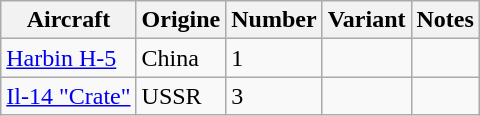<table class="wikitable">
<tr>
<th>Aircraft</th>
<th>Origine</th>
<th>Number</th>
<th>Variant</th>
<th>Notes</th>
</tr>
<tr>
<td><a href='#'>Harbin H-5</a></td>
<td>China</td>
<td>1</td>
<td></td>
<td></td>
</tr>
<tr>
<td><a href='#'>Il-14 "Crate"</a></td>
<td>USSR</td>
<td>3</td>
<td></td>
<td></td>
</tr>
</table>
